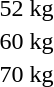<table>
<tr>
<td>52 kg<br></td>
<td></td>
<td></td>
<td></td>
</tr>
<tr>
<td>60 kg<br></td>
<td></td>
<td></td>
<td></td>
</tr>
<tr>
<td>70 kg<br></td>
<td></td>
<td></td>
<td></td>
</tr>
</table>
